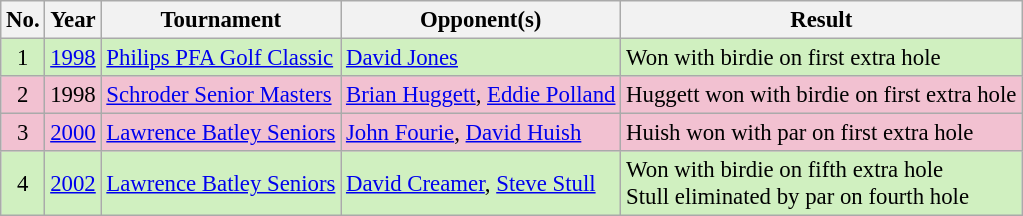<table class="wikitable" style="font-size:95%;">
<tr>
<th>No.</th>
<th>Year</th>
<th>Tournament</th>
<th>Opponent(s)</th>
<th>Result</th>
</tr>
<tr style="background:#D0F0C0;">
<td align=center>1</td>
<td><a href='#'>1998</a></td>
<td><a href='#'>Philips PFA Golf Classic</a></td>
<td> <a href='#'>David Jones</a></td>
<td>Won with birdie on first extra hole</td>
</tr>
<tr style="background:#F2C1D1;">
<td align=center>2</td>
<td>1998</td>
<td><a href='#'>Schroder Senior Masters</a></td>
<td> <a href='#'>Brian Huggett</a>,  <a href='#'>Eddie Polland</a></td>
<td>Huggett won with birdie on first extra hole</td>
</tr>
<tr style="background:#F2C1D1;">
<td align=center>3</td>
<td><a href='#'>2000</a></td>
<td><a href='#'>Lawrence Batley Seniors</a></td>
<td> <a href='#'>John Fourie</a>,  <a href='#'>David Huish</a></td>
<td>Huish won with par on first extra hole</td>
</tr>
<tr style="background:#D0F0C0;">
<td align=center>4</td>
<td><a href='#'>2002</a></td>
<td><a href='#'>Lawrence Batley Seniors</a></td>
<td> <a href='#'>David Creamer</a>,  <a href='#'>Steve Stull</a></td>
<td>Won with birdie on fifth extra hole<br>Stull eliminated by par on fourth hole</td>
</tr>
</table>
